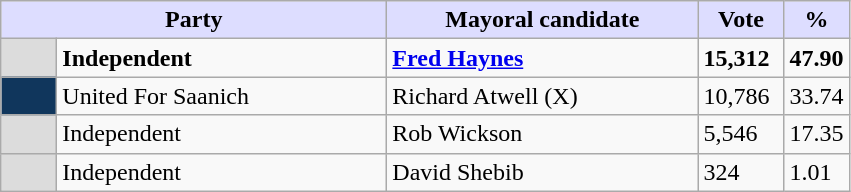<table class="wikitable">
<tr>
<th style="background:#ddf;" width="250px" colspan="2">Party</th>
<th style="background:#ddf;" width="200px">Mayoral candidate</th>
<th style="background:#ddf;" width="50px">Vote</th>
<th style="background:#ddf;" width="30px">%</th>
</tr>
<tr>
<td style="background:gainsboro" width="30px"> </td>
<td><strong>Independent</strong></td>
<td><strong><a href='#'>Fred Haynes</a></strong></td>
<td><strong>15,312</strong></td>
<td><strong>47.90</strong></td>
</tr>
<tr>
<td style="background:#10365C;" width="30px"> </td>
<td>United For Saanich</td>
<td>Richard Atwell (X)</td>
<td>10,786</td>
<td>33.74</td>
</tr>
<tr>
<td style="background:gainsboro" width="30px"> </td>
<td>Independent</td>
<td>Rob Wickson</td>
<td>5,546</td>
<td>17.35</td>
</tr>
<tr>
<td style="background:gainsboro" width="30px"> </td>
<td>Independent</td>
<td>David Shebib</td>
<td>324</td>
<td>1.01</td>
</tr>
</table>
